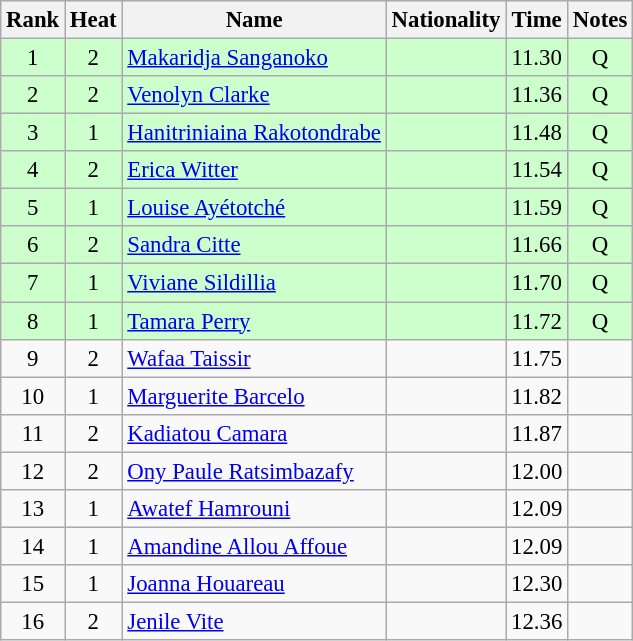<table class="wikitable sortable" style="text-align:center; font-size:95%">
<tr>
<th>Rank</th>
<th>Heat</th>
<th>Name</th>
<th>Nationality</th>
<th>Time</th>
<th>Notes</th>
</tr>
<tr bgcolor=ccffcc>
<td>1</td>
<td>2</td>
<td align=left><a href='#'>Makaridja Sanganoko</a></td>
<td align=left></td>
<td>11.30</td>
<td>Q</td>
</tr>
<tr bgcolor=ccffcc>
<td>2</td>
<td>2</td>
<td align=left><a href='#'>Venolyn Clarke</a></td>
<td align=left></td>
<td>11.36</td>
<td>Q</td>
</tr>
<tr bgcolor=ccffcc>
<td>3</td>
<td>1</td>
<td align=left><a href='#'>Hanitriniaina Rakotondrabe</a></td>
<td align=left></td>
<td>11.48</td>
<td>Q</td>
</tr>
<tr bgcolor=ccffcc>
<td>4</td>
<td>2</td>
<td align=left><a href='#'>Erica Witter</a></td>
<td align=left></td>
<td>11.54</td>
<td>Q</td>
</tr>
<tr bgcolor=ccffcc>
<td>5</td>
<td>1</td>
<td align=left><a href='#'>Louise Ayétotché</a></td>
<td align=left></td>
<td>11.59</td>
<td>Q</td>
</tr>
<tr bgcolor=ccffcc>
<td>6</td>
<td>2</td>
<td align=left><a href='#'>Sandra Citte</a></td>
<td align=left></td>
<td>11.66</td>
<td>Q</td>
</tr>
<tr bgcolor=ccffcc>
<td>7</td>
<td>1</td>
<td align=left><a href='#'>Viviane Sildillia</a></td>
<td align=left></td>
<td>11.70</td>
<td>Q</td>
</tr>
<tr bgcolor=ccffcc>
<td>8</td>
<td>1</td>
<td align=left><a href='#'>Tamara Perry</a></td>
<td align=left></td>
<td>11.72</td>
<td>Q</td>
</tr>
<tr>
<td>9</td>
<td>2</td>
<td align=left><a href='#'>Wafaa Taissir</a></td>
<td align=left></td>
<td>11.75</td>
<td></td>
</tr>
<tr>
<td>10</td>
<td>1</td>
<td align=left><a href='#'>Marguerite Barcelo</a></td>
<td align=left></td>
<td>11.82</td>
<td></td>
</tr>
<tr>
<td>11</td>
<td>2</td>
<td align=left><a href='#'>Kadiatou Camara</a></td>
<td align=left></td>
<td>11.87</td>
<td></td>
</tr>
<tr>
<td>12</td>
<td>2</td>
<td align=left><a href='#'>Ony Paule Ratsimbazafy</a></td>
<td align=left></td>
<td>12.00</td>
<td></td>
</tr>
<tr>
<td>13</td>
<td>1</td>
<td align=left><a href='#'>Awatef Hamrouni</a></td>
<td align=left></td>
<td>12.09</td>
<td></td>
</tr>
<tr>
<td>14</td>
<td>1</td>
<td align=left><a href='#'>Amandine Allou Affoue</a></td>
<td align=left></td>
<td>12.09</td>
<td></td>
</tr>
<tr>
<td>15</td>
<td>1</td>
<td align=left><a href='#'>Joanna Houareau</a></td>
<td align=left></td>
<td>12.30</td>
<td></td>
</tr>
<tr>
<td>16</td>
<td>2</td>
<td align=left><a href='#'>Jenile Vite</a></td>
<td align=left></td>
<td>12.36</td>
<td></td>
</tr>
</table>
